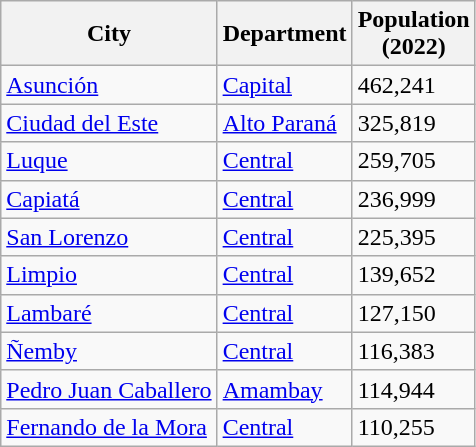<table class="wikitable sortable sticky-header col3right">
<tr>
<th>City</th>
<th>Department</th>
<th>Population<br>(2022)</th>
</tr>
<tr>
<td><a href='#'>Asunción</a></td>
<td><a href='#'>Capital</a></td>
<td>462,241</td>
</tr>
<tr>
<td><a href='#'>Ciudad del Este</a></td>
<td><a href='#'>Alto Paraná</a></td>
<td>325,819</td>
</tr>
<tr>
<td><a href='#'>Luque</a></td>
<td><a href='#'>Central</a></td>
<td>259,705</td>
</tr>
<tr>
<td><a href='#'>Capiatá</a></td>
<td><a href='#'>Central</a></td>
<td>236,999</td>
</tr>
<tr>
<td><a href='#'>San Lorenzo</a></td>
<td><a href='#'>Central</a></td>
<td>225,395</td>
</tr>
<tr>
<td><a href='#'>Limpio</a></td>
<td><a href='#'>Central</a></td>
<td>139,652</td>
</tr>
<tr>
<td><a href='#'>Lambaré</a></td>
<td><a href='#'>Central</a></td>
<td>127,150</td>
</tr>
<tr>
<td><a href='#'>Ñemby</a></td>
<td><a href='#'>Central</a></td>
<td>116,383</td>
</tr>
<tr>
<td><a href='#'>Pedro Juan Caballero</a></td>
<td><a href='#'>Amambay</a></td>
<td>114,944</td>
</tr>
<tr>
<td><a href='#'>Fernando de la Mora</a></td>
<td><a href='#'>Central</a></td>
<td>110,255</td>
</tr>
</table>
